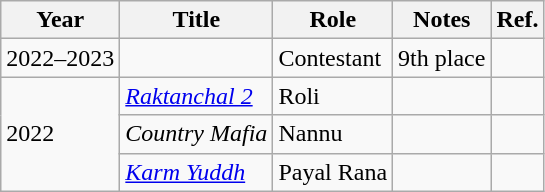<table class=wikitable>
<tr>
<th>Year</th>
<th>Title</th>
<th>Role</th>
<th>Notes</th>
<th>Ref.</th>
</tr>
<tr>
<td>2022–2023</td>
<td></td>
<td>Contestant</td>
<td>9th place</td>
<td></td>
</tr>
<tr>
<td rowspan="3">2022</td>
<td><em><a href='#'>Raktanchal 2</a></em></td>
<td>Roli</td>
<td></td>
<td></td>
</tr>
<tr>
<td><em>Country Mafia</em></td>
<td>Nannu</td>
<td></td>
<td></td>
</tr>
<tr>
<td><em><a href='#'>Karm Yuddh</a></em></td>
<td>Payal Rana</td>
<td></td>
<td></td>
</tr>
</table>
